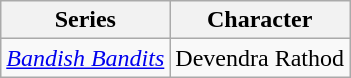<table class="wikitable">
<tr>
<th>Series</th>
<th>Character</th>
</tr>
<tr>
<td><em><a href='#'>Bandish Bandits</a></em></td>
<td>Devendra Rathod</td>
</tr>
</table>
